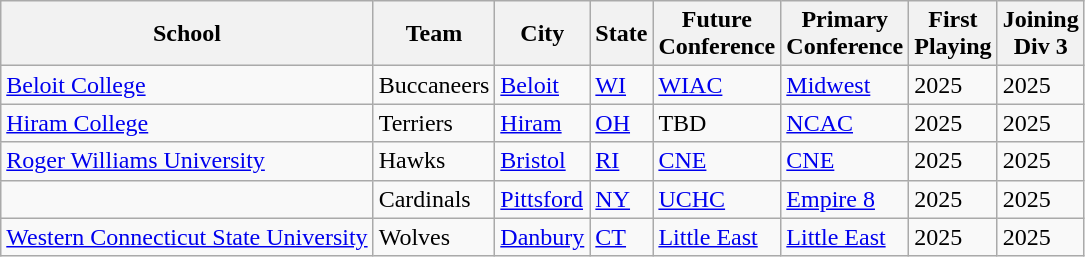<table class="wikitable sortable" style="text-align:left;">
<tr>
<th>School</th>
<th>Team</th>
<th>City</th>
<th>State</th>
<th>Future<br>Conference</th>
<th>Primary<br>Conference</th>
<th>First<br>Playing</th>
<th>Joining<br>Div 3</th>
</tr>
<tr>
<td><a href='#'>Beloit College</a></td>
<td>Buccaneers</td>
<td><a href='#'>Beloit</a></td>
<td><a href='#'>WI</a></td>
<td><a href='#'>WIAC</a></td>
<td><a href='#'>Midwest</a></td>
<td>2025</td>
<td>2025</td>
</tr>
<tr>
<td><a href='#'>Hiram College</a></td>
<td>Terriers</td>
<td><a href='#'>Hiram</a></td>
<td><a href='#'>OH</a></td>
<td>TBD</td>
<td><a href='#'>NCAC</a></td>
<td>2025</td>
<td>2025</td>
</tr>
<tr>
<td><a href='#'>Roger Williams University</a></td>
<td>Hawks</td>
<td><a href='#'>Bristol</a></td>
<td><a href='#'>RI</a></td>
<td><a href='#'>CNE</a></td>
<td><a href='#'>CNE</a></td>
<td>2025</td>
<td>2025</td>
</tr>
<tr>
<td></td>
<td>Cardinals</td>
<td><a href='#'>Pittsford</a></td>
<td><a href='#'>NY</a></td>
<td><a href='#'>UCHC</a></td>
<td><a href='#'>Empire 8</a></td>
<td>2025</td>
<td>2025</td>
</tr>
<tr>
<td><a href='#'>Western Connecticut State University</a></td>
<td>Wolves</td>
<td><a href='#'>Danbury</a></td>
<td><a href='#'>CT</a></td>
<td><a href='#'>Little East</a></td>
<td><a href='#'>Little East</a></td>
<td>2025</td>
<td>2025</td>
</tr>
</table>
